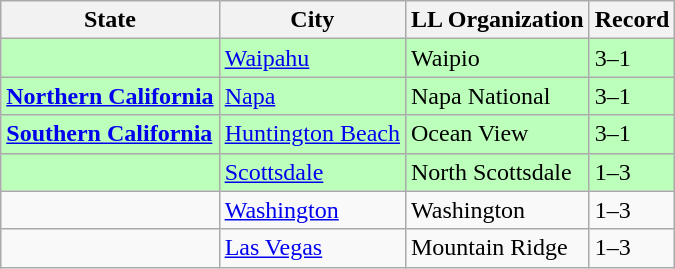<table class="wikitable">
<tr>
<th>State</th>
<th>City</th>
<th>LL Organization</th>
<th>Record</th>
</tr>
<tr bgcolor=#bbffbb>
<td><strong></strong></td>
<td><a href='#'>Waipahu</a></td>
<td>Waipio</td>
<td>3–1</td>
</tr>
<tr bgcolor=#bbffbb>
<td><strong> <a href='#'>Northern California</a></strong></td>
<td><a href='#'>Napa</a></td>
<td>Napa National</td>
<td>3–1</td>
</tr>
<tr bgcolor=#bbffbb>
<td><strong> <a href='#'>Southern California</a></strong></td>
<td><a href='#'>Huntington Beach</a></td>
<td>Ocean View</td>
<td>3–1</td>
</tr>
<tr bgcolor=#bbffbb>
<td><strong></strong></td>
<td><a href='#'>Scottsdale</a></td>
<td>North Scottsdale</td>
<td>1–3</td>
</tr>
<tr>
<td><strong></strong></td>
<td><a href='#'>Washington</a></td>
<td>Washington</td>
<td>1–3</td>
</tr>
<tr>
<td><strong></strong></td>
<td><a href='#'>Las Vegas</a></td>
<td>Mountain Ridge</td>
<td>1–3</td>
</tr>
</table>
